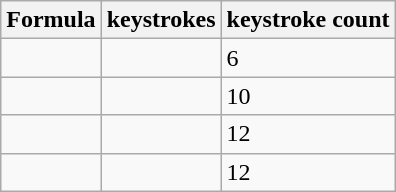<table class="wikitable" border="1">
<tr>
<th>Formula</th>
<th>keystrokes</th>
<th>keystroke count</th>
</tr>
<tr>
<td></td>
<td>     </td>
<td>6</td>
</tr>
<tr>
<td></td>
<td>         </td>
<td>10</td>
</tr>
<tr>
<td></td>
<td>           </td>
<td>12</td>
</tr>
<tr>
<td></td>
<td>               </td>
<td>12</td>
</tr>
</table>
